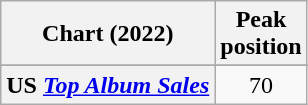<table class="wikitable plainrowheaders" style="text-align:center">
<tr>
<th scope="col">Chart (2022)</th>
<th scope="col">Peak<br>position</th>
</tr>
<tr>
</tr>
<tr>
</tr>
<tr>
</tr>
<tr>
</tr>
<tr>
</tr>
<tr>
<th scope="row">US <a href='#'><em>Top Album Sales</em></a></th>
<td>70</td>
</tr>
</table>
